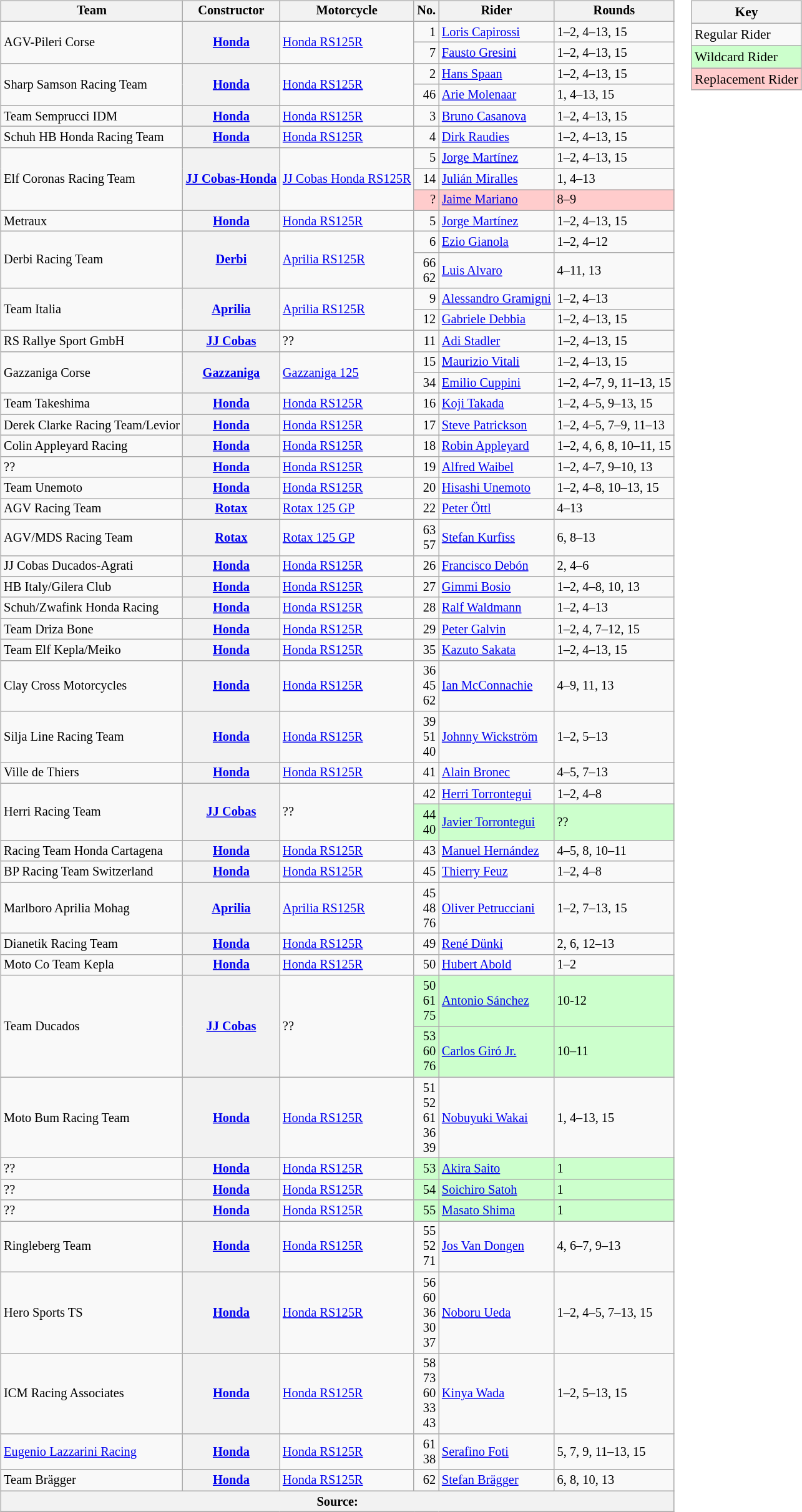<table>
<tr>
<td><br><table class="wikitable" style="font-size: 85%;">
<tr>
<th>Team</th>
<th>Constructor</th>
<th>Motorcycle</th>
<th>No.</th>
<th>Rider</th>
<th>Rounds</th>
</tr>
<tr>
<td rowspan=2>AGV-Pileri Corse</td>
<th rowspan=2><a href='#'>Honda</a></th>
<td rowspan=2><a href='#'>Honda RS125R</a></td>
<td align="right">1</td>
<td> <a href='#'>Loris Capirossi</a></td>
<td>1–2, 4–13, 15</td>
</tr>
<tr>
<td align="right">7</td>
<td> <a href='#'>Fausto Gresini</a></td>
<td>1–2, 4–13, 15</td>
</tr>
<tr>
<td rowspan=2>Sharp Samson Racing Team</td>
<th rowspan=2><a href='#'>Honda</a></th>
<td rowspan=2><a href='#'>Honda RS125R</a></td>
<td align="right">2</td>
<td> <a href='#'>Hans Spaan</a></td>
<td>1–2, 4–13, 15</td>
</tr>
<tr>
<td align="right">46</td>
<td> <a href='#'>Arie Molenaar</a></td>
<td>1, 4–13, 15</td>
</tr>
<tr>
<td>Team Semprucci IDM</td>
<th><a href='#'>Honda</a></th>
<td><a href='#'>Honda RS125R</a></td>
<td align="right">3</td>
<td> <a href='#'>Bruno Casanova</a></td>
<td>1–2, 4–13, 15</td>
</tr>
<tr>
<td>Schuh HB Honda Racing Team</td>
<th><a href='#'>Honda</a></th>
<td><a href='#'>Honda RS125R</a></td>
<td align="right">4</td>
<td> <a href='#'>Dirk Raudies</a></td>
<td>1–2, 4–13, 15</td>
</tr>
<tr>
<td rowspan=3>Elf Coronas Racing Team</td>
<th rowspan=3><a href='#'>JJ Cobas-Honda</a></th>
<td rowspan=3><a href='#'>JJ Cobas Honda RS125R</a></td>
<td align="right">5</td>
<td> <a href='#'>Jorge Martínez</a></td>
<td>1–2, 4–13, 15</td>
</tr>
<tr>
<td align="right">14</td>
<td> <a href='#'>Julián Miralles</a></td>
<td>1, 4–13</td>
</tr>
<tr style="background-color:#ffcccc">
<td align="right">?</td>
<td> <a href='#'>Jaime Mariano</a></td>
<td>8–9</td>
</tr>
<tr>
<td>Metraux</td>
<th><a href='#'>Honda</a></th>
<td><a href='#'>Honda RS125R</a></td>
<td align="right">5</td>
<td> <a href='#'>Jorge Martínez</a></td>
<td>1–2, 4–13, 15</td>
</tr>
<tr>
<td rowspan=2>Derbi Racing Team</td>
<th rowspan=2><a href='#'>Derbi</a></th>
<td rowspan=2><a href='#'>Aprilia RS125R</a></td>
<td align="right">6</td>
<td> <a href='#'>Ezio Gianola</a></td>
<td>1–2, 4–12</td>
</tr>
<tr>
<td align="right">66<br>62</td>
<td> <a href='#'>Luis Alvaro</a></td>
<td>4–11, 13</td>
</tr>
<tr>
<td rowspan=2>Team Italia</td>
<th rowspan=2><a href='#'>Aprilia</a></th>
<td rowspan=2><a href='#'>Aprilia RS125R</a></td>
<td align="right">9</td>
<td> <a href='#'>Alessandro Gramigni</a></td>
<td>1–2, 4–13</td>
</tr>
<tr>
<td align="right">12</td>
<td> <a href='#'>Gabriele Debbia</a></td>
<td>1–2, 4–13, 15</td>
</tr>
<tr>
<td>RS Rallye Sport GmbH</td>
<th><a href='#'>JJ Cobas</a></th>
<td>??</td>
<td align="right">11</td>
<td> <a href='#'>Adi Stadler</a></td>
<td>1–2, 4–13, 15</td>
</tr>
<tr>
<td rowspan=2>Gazzaniga Corse</td>
<th rowspan=2><a href='#'>Gazzaniga</a></th>
<td rowspan=2><a href='#'>Gazzaniga 125</a></td>
<td align="right">15</td>
<td> <a href='#'>Maurizio Vitali</a></td>
<td>1–2, 4–13, 15</td>
</tr>
<tr>
<td align="right">34</td>
<td> <a href='#'>Emilio Cuppini</a></td>
<td>1–2, 4–7, 9, 11–13, 15</td>
</tr>
<tr>
<td>Team Takeshima</td>
<th><a href='#'>Honda</a></th>
<td><a href='#'>Honda RS125R</a></td>
<td align="right">16</td>
<td> <a href='#'>Koji Takada</a></td>
<td>1–2, 4–5, 9–13, 15</td>
</tr>
<tr>
<td>Derek Clarke Racing Team/Levior</td>
<th><a href='#'>Honda</a></th>
<td><a href='#'>Honda RS125R</a></td>
<td align="right">17</td>
<td> <a href='#'>Steve Patrickson</a></td>
<td>1–2, 4–5, 7–9, 11–13</td>
</tr>
<tr>
<td>Colin Appleyard Racing</td>
<th><a href='#'>Honda</a></th>
<td><a href='#'>Honda RS125R</a></td>
<td align="right">18</td>
<td> <a href='#'>Robin Appleyard</a></td>
<td>1–2, 4, 6, 8, 10–11, 15</td>
</tr>
<tr>
<td>??</td>
<th><a href='#'>Honda</a></th>
<td><a href='#'>Honda RS125R</a></td>
<td align="right">19</td>
<td> <a href='#'>Alfred Waibel</a></td>
<td>1–2, 4–7, 9–10, 13</td>
</tr>
<tr>
<td>Team Unemoto</td>
<th><a href='#'>Honda</a></th>
<td><a href='#'>Honda RS125R</a></td>
<td align="right">20</td>
<td> <a href='#'>Hisashi Unemoto</a></td>
<td>1–2, 4–8, 10–13, 15</td>
</tr>
<tr>
<td>AGV Racing Team</td>
<th><a href='#'>Rotax</a></th>
<td><a href='#'>Rotax 125 GP</a></td>
<td align="right">22</td>
<td> <a href='#'>Peter Öttl</a></td>
<td>4–13</td>
</tr>
<tr>
<td>AGV/MDS Racing Team</td>
<th><a href='#'>Rotax</a></th>
<td><a href='#'>Rotax 125 GP</a></td>
<td align="right">63<br>57</td>
<td> <a href='#'>Stefan Kurfiss</a></td>
<td>6, 8–13</td>
</tr>
<tr>
<td>JJ Cobas Ducados-Agrati</td>
<th><a href='#'>Honda</a></th>
<td><a href='#'>Honda RS125R</a></td>
<td align="right">26</td>
<td> <a href='#'>Francisco Debón</a></td>
<td>2, 4–6</td>
</tr>
<tr>
<td>HB Italy/Gilera Club</td>
<th><a href='#'>Honda</a></th>
<td><a href='#'>Honda RS125R</a></td>
<td align="right">27</td>
<td> <a href='#'>Gimmi Bosio</a></td>
<td>1–2, 4–8, 10, 13</td>
</tr>
<tr>
<td>Schuh/Zwafink Honda Racing</td>
<th><a href='#'>Honda</a></th>
<td><a href='#'>Honda RS125R</a></td>
<td align="right">28</td>
<td> <a href='#'>Ralf Waldmann</a></td>
<td>1–2, 4–13</td>
</tr>
<tr>
<td>Team Driza Bone</td>
<th><a href='#'>Honda</a></th>
<td><a href='#'>Honda RS125R</a></td>
<td align="right">29</td>
<td> <a href='#'>Peter Galvin</a></td>
<td>1–2, 4, 7–12, 15</td>
</tr>
<tr>
<td>Team Elf Kepla/Meiko</td>
<th><a href='#'>Honda</a></th>
<td><a href='#'>Honda RS125R</a></td>
<td align="right">35</td>
<td> <a href='#'>Kazuto Sakata</a></td>
<td>1–2, 4–13, 15</td>
</tr>
<tr>
<td>Clay Cross Motorcycles</td>
<th><a href='#'>Honda</a></th>
<td><a href='#'>Honda RS125R</a></td>
<td align="right">36<br>45<br>62</td>
<td> <a href='#'>Ian McConnachie</a></td>
<td>4–9, 11, 13</td>
</tr>
<tr>
<td>Silja Line Racing Team</td>
<th><a href='#'>Honda</a></th>
<td><a href='#'>Honda RS125R</a></td>
<td align="right">39<br>51<br>40</td>
<td> <a href='#'>Johnny Wickström</a></td>
<td>1–2, 5–13</td>
</tr>
<tr>
<td>Ville de Thiers</td>
<th><a href='#'>Honda</a></th>
<td><a href='#'>Honda RS125R</a></td>
<td align="right">41</td>
<td> <a href='#'>Alain Bronec</a></td>
<td>4–5, 7–13</td>
</tr>
<tr>
<td rowspan=2>Herri Racing Team</td>
<th rowspan=2><a href='#'>JJ Cobas</a></th>
<td rowspan=2>??</td>
<td align="right">42</td>
<td> <a href='#'>Herri Torrontegui</a></td>
<td>1–2, 4–8</td>
</tr>
<tr style="background-color:#ccffcc">
<td align="right">44<br>40</td>
<td> <a href='#'>Javier Torrontegui</a></td>
<td>??</td>
</tr>
<tr>
<td>Racing Team Honda Cartagena</td>
<th><a href='#'>Honda</a></th>
<td><a href='#'>Honda RS125R</a></td>
<td align="right">43</td>
<td> <a href='#'>Manuel Hernández</a></td>
<td>4–5, 8, 10–11</td>
</tr>
<tr>
<td>BP Racing Team Switzerland</td>
<th><a href='#'>Honda</a></th>
<td><a href='#'>Honda RS125R</a></td>
<td align="right">45</td>
<td> <a href='#'>Thierry Feuz</a></td>
<td>1–2, 4–8</td>
</tr>
<tr>
<td>Marlboro Aprilia Mohag</td>
<th><a href='#'>Aprilia</a></th>
<td><a href='#'>Aprilia RS125R</a></td>
<td align="right">45<br>48<br>76</td>
<td> <a href='#'>Oliver Petrucciani</a></td>
<td>1–2, 7–13, 15</td>
</tr>
<tr>
<td>Dianetik Racing Team</td>
<th><a href='#'>Honda</a></th>
<td><a href='#'>Honda RS125R</a></td>
<td align="right">49</td>
<td> <a href='#'>René Dünki</a></td>
<td>2, 6, 12–13</td>
</tr>
<tr>
<td>Moto Co Team Kepla</td>
<th><a href='#'>Honda</a></th>
<td><a href='#'>Honda RS125R</a></td>
<td align="right">50</td>
<td> <a href='#'>Hubert Abold</a></td>
<td>1–2</td>
</tr>
<tr>
<td rowspan=2>Team Ducados</td>
<th rowspan=2><a href='#'>JJ Cobas</a></th>
<td rowspan=2>??</td>
<td align="right" style="background-color:#ccffcc">50<br>61<br>75</td>
<td style="background-color:#ccffcc"> <a href='#'>Antonio Sánchez</a></td>
<td style="background-color:#ccffcc">10-12</td>
</tr>
<tr style="background-color:#ccffcc">
<td align="right">53<br>60<br>76</td>
<td> <a href='#'>Carlos Giró Jr.</a></td>
<td>10–11</td>
</tr>
<tr>
<td>Moto Bum Racing Team</td>
<th><a href='#'>Honda</a></th>
<td><a href='#'>Honda RS125R</a></td>
<td align="right">51<br>52<br>61<br>36<br>39</td>
<td> <a href='#'>Nobuyuki Wakai</a></td>
<td>1, 4–13, 15</td>
</tr>
<tr>
<td>??</td>
<th><a href='#'>Honda</a></th>
<td><a href='#'>Honda RS125R</a></td>
<td align="right" style="background-color:#ccffcc">53</td>
<td style="background-color:#ccffcc"> <a href='#'>Akira Saito</a></td>
<td style="background-color:#ccffcc">1</td>
</tr>
<tr>
<td>??</td>
<th><a href='#'>Honda</a></th>
<td><a href='#'>Honda RS125R</a></td>
<td align="right" style="background-color:#ccffcc">54</td>
<td style="background-color:#ccffcc"> <a href='#'>Soichiro Satoh</a></td>
<td style="background-color:#ccffcc">1</td>
</tr>
<tr>
<td>??</td>
<th><a href='#'>Honda</a></th>
<td><a href='#'>Honda RS125R</a></td>
<td align="right" style="background-color:#ccffcc">55</td>
<td style="background-color:#ccffcc"> <a href='#'>Masato Shima</a></td>
<td style="background-color:#ccffcc">1</td>
</tr>
<tr>
<td>Ringleberg Team</td>
<th><a href='#'>Honda</a></th>
<td><a href='#'>Honda RS125R</a></td>
<td align="right">55<br>52<br>71</td>
<td> <a href='#'>Jos Van Dongen</a></td>
<td>4, 6–7, 9–13</td>
</tr>
<tr>
<td>Hero Sports TS</td>
<th><a href='#'>Honda</a></th>
<td><a href='#'>Honda RS125R</a></td>
<td align="right">56<br>60<br>36<br>30<br>37</td>
<td> <a href='#'>Noboru Ueda</a></td>
<td>1–2, 4–5, 7–13, 15</td>
</tr>
<tr>
<td>ICM Racing Associates</td>
<th><a href='#'>Honda</a></th>
<td><a href='#'>Honda RS125R</a></td>
<td align="right">58<br>73<br>60<br>33<br>43</td>
<td> <a href='#'>Kinya Wada</a></td>
<td>1–2, 5–13, 15</td>
</tr>
<tr>
<td><a href='#'>Eugenio Lazzarini Racing</a></td>
<th><a href='#'>Honda</a></th>
<td><a href='#'>Honda RS125R</a></td>
<td align="right">61<br>38</td>
<td> <a href='#'>Serafino Foti</a></td>
<td>5, 7, 9, 11–13, 15</td>
</tr>
<tr>
<td>Team Brägger</td>
<th><a href='#'>Honda</a></th>
<td><a href='#'>Honda RS125R</a></td>
<td align="right">62</td>
<td> <a href='#'>Stefan Brägger</a></td>
<td>6, 8, 10, 13</td>
</tr>
<tr>
<th colspan=6>Source:</th>
</tr>
</table>
</td>
<td valign="top"><br><table class="wikitable" style="font-size: 90%;">
<tr>
<th colspan=2>Key</th>
</tr>
<tr>
<td>Regular Rider</td>
</tr>
<tr style="background-color:#ccffcc">
<td>Wildcard Rider</td>
</tr>
<tr style="background-color:#ffcccc">
<td>Replacement Rider</td>
</tr>
</table>
</td>
</tr>
</table>
